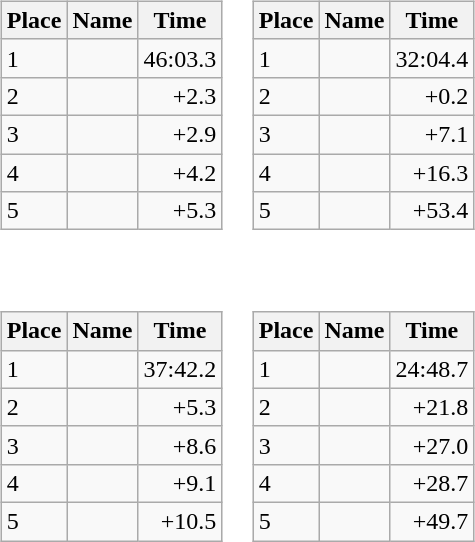<table border="0">
<tr>
<td valign="top"><br><table class="wikitable">
<tr>
<th>Place</th>
<th>Name</th>
<th>Time</th>
</tr>
<tr>
<td>1</td>
<td></td>
<td align="right">46:03.3</td>
</tr>
<tr>
<td>2</td>
<td></td>
<td align="right">+2.3</td>
</tr>
<tr>
<td>3</td>
<td></td>
<td align="right">+2.9</td>
</tr>
<tr>
<td>4</td>
<td></td>
<td align="right">+4.2</td>
</tr>
<tr>
<td>5</td>
<td></td>
<td align="right">+5.3</td>
</tr>
</table>
</td>
<td valign="top"><br><table class="wikitable">
<tr>
<th>Place</th>
<th>Name</th>
<th>Time</th>
</tr>
<tr>
<td>1</td>
<td></td>
<td align="right">32:04.4</td>
</tr>
<tr>
<td>2</td>
<td></td>
<td align="right">+0.2</td>
</tr>
<tr>
<td>3</td>
<td></td>
<td align="right">+7.1</td>
</tr>
<tr>
<td>4</td>
<td></td>
<td align="right">+16.3</td>
</tr>
<tr>
<td>5</td>
<td></td>
<td align="right">+53.4</td>
</tr>
</table>
</td>
</tr>
<tr>
<td valign="top"><br><table class="wikitable">
<tr>
<th>Place</th>
<th>Name</th>
<th>Time</th>
</tr>
<tr>
<td>1</td>
<td></td>
<td align="right">37:42.2</td>
</tr>
<tr>
<td>2</td>
<td></td>
<td align="right">+5.3</td>
</tr>
<tr>
<td>3</td>
<td></td>
<td align="right">+8.6</td>
</tr>
<tr>
<td>4</td>
<td></td>
<td align="right">+9.1</td>
</tr>
<tr>
<td>5</td>
<td></td>
<td align="right">+10.5</td>
</tr>
</table>
</td>
<td valign="top"><br><table class="wikitable">
<tr>
<th>Place</th>
<th>Name</th>
<th>Time</th>
</tr>
<tr>
<td>1</td>
<td></td>
<td align="right">24:48.7</td>
</tr>
<tr>
<td>2</td>
<td></td>
<td align="right">+21.8</td>
</tr>
<tr>
<td>3</td>
<td></td>
<td align="right">+27.0</td>
</tr>
<tr>
<td>4</td>
<td></td>
<td align="right">+28.7</td>
</tr>
<tr>
<td>5</td>
<td></td>
<td align="right">+49.7</td>
</tr>
</table>
</td>
</tr>
</table>
